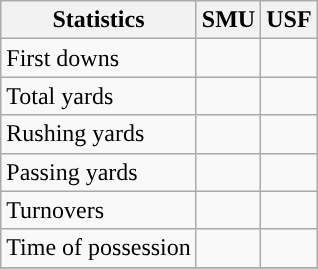<table class="wikitable">
<tr>
<th>Statistics</th>
<th>SMU</th>
<th>USF</th>
</tr>
<tr>
<td>First downs</td>
<td></td>
<td></td>
</tr>
<tr>
<td>Total yards</td>
<td></td>
<td></td>
</tr>
<tr>
<td>Rushing yards</td>
<td></td>
<td></td>
</tr>
<tr>
<td>Passing yards</td>
<td></td>
<td></td>
</tr>
<tr>
<td>Turnovers</td>
<td></td>
<td></td>
</tr>
<tr>
<td>Time of possession</td>
<td></td>
<td></td>
</tr>
<tr>
</tr>
</table>
